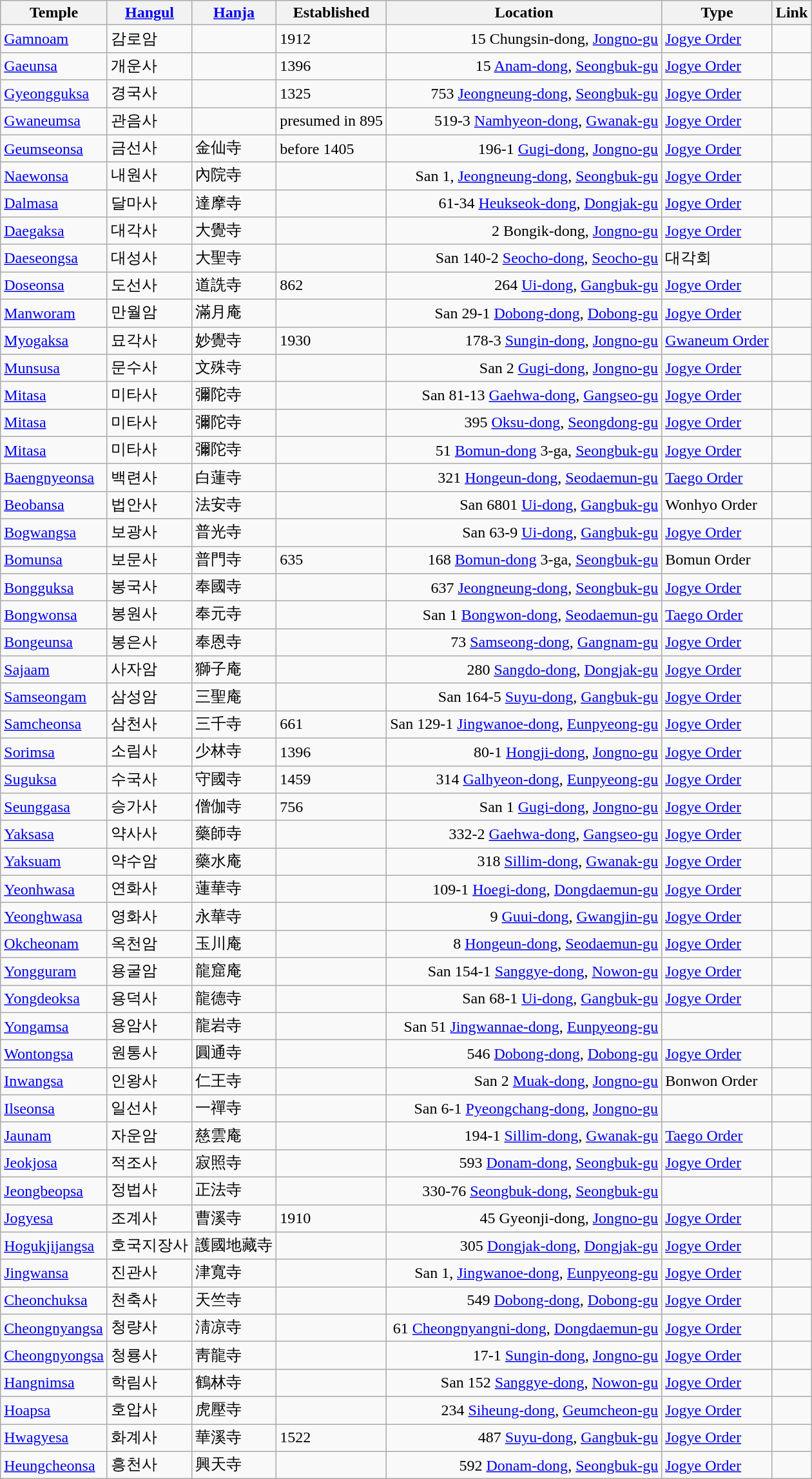<table class="wikitable sortable">
<tr>
<th>Temple</th>
<th><a href='#'>Hangul</a></th>
<th><a href='#'>Hanja</a></th>
<th>Established</th>
<th>Location</th>
<th>Type</th>
<th>Link</th>
</tr>
<tr>
<td><a href='#'>Gamnoam</a></td>
<td>감로암</td>
<td></td>
<td>1912</td>
<td align="right">15 Chungsin-dong, <a href='#'>Jongno-gu</a></td>
<td><a href='#'>Jogye Order</a></td>
<td></td>
</tr>
<tr>
<td><a href='#'>Gaeunsa</a></td>
<td>개운사</td>
<td></td>
<td>1396</td>
<td align="right">15 <a href='#'>Anam-dong</a>, <a href='#'>Seongbuk-gu</a></td>
<td><a href='#'>Jogye Order</a></td>
<td></td>
</tr>
<tr>
<td><a href='#'>Gyeongguksa</a></td>
<td>경국사</td>
<td></td>
<td>1325</td>
<td align="right">753 <a href='#'>Jeongneung-dong</a>, <a href='#'>Seongbuk-gu</a></td>
<td><a href='#'>Jogye Order</a></td>
<td></td>
</tr>
<tr>
<td><a href='#'>Gwaneumsa</a></td>
<td>관음사</td>
<td></td>
<td>presumed in 895</td>
<td align="right">519-3 <a href='#'>Namhyeon-dong</a>, <a href='#'>Gwanak-gu</a></td>
<td><a href='#'>Jogye Order</a></td>
<td></td>
</tr>
<tr>
<td><a href='#'>Geumseonsa</a></td>
<td>금선사</td>
<td>金仙寺</td>
<td>before 1405</td>
<td align="right">196-1 <a href='#'>Gugi-dong</a>, <a href='#'>Jongno-gu</a></td>
<td><a href='#'>Jogye Order</a></td>
<td></td>
</tr>
<tr>
<td><a href='#'>Naewonsa</a></td>
<td>내원사</td>
<td>內院寺</td>
<td></td>
<td align="right">San 1, <a href='#'>Jeongneung-dong</a>, <a href='#'>Seongbuk-gu</a></td>
<td><a href='#'>Jogye Order</a></td>
<td></td>
</tr>
<tr>
<td><a href='#'>Dalmasa</a></td>
<td>달마사</td>
<td>達摩寺</td>
<td></td>
<td align="right">61-34 <a href='#'>Heukseok-dong</a>, <a href='#'>Dongjak-gu</a></td>
<td><a href='#'>Jogye Order</a></td>
<td></td>
</tr>
<tr>
<td><a href='#'>Daegaksa</a></td>
<td>대각사</td>
<td>大覺寺</td>
<td></td>
<td align="right">2 Bongik-dong, <a href='#'>Jongno-gu</a></td>
<td><a href='#'>Jogye Order</a></td>
<td></td>
</tr>
<tr>
<td><a href='#'>Daeseongsa</a></td>
<td>대성사</td>
<td>大聖寺</td>
<td></td>
<td align="right">San 140-2 <a href='#'>Seocho-dong</a>, <a href='#'>Seocho-gu</a></td>
<td>대각회</td>
<td></td>
</tr>
<tr>
<td><a href='#'>Doseonsa</a></td>
<td>도선사</td>
<td>道詵寺</td>
<td>862</td>
<td align="right">264 <a href='#'>Ui-dong</a>, <a href='#'>Gangbuk-gu</a></td>
<td><a href='#'>Jogye Order</a></td>
<td></td>
</tr>
<tr>
<td><a href='#'>Manworam</a></td>
<td>만월암</td>
<td>滿月庵</td>
<td></td>
<td align="right">San 29-1 <a href='#'>Dobong-dong</a>, <a href='#'>Dobong-gu</a></td>
<td><a href='#'>Jogye Order</a></td>
<td></td>
</tr>
<tr>
<td><a href='#'>Myogaksa</a></td>
<td>묘각사</td>
<td>妙覺寺</td>
<td>1930</td>
<td align="right">178-3 <a href='#'>Sungin-dong</a>, <a href='#'>Jongno-gu</a></td>
<td><a href='#'>Gwaneum Order</a></td>
<td></td>
</tr>
<tr>
<td><a href='#'>Munsusa</a></td>
<td>문수사</td>
<td>文殊寺</td>
<td></td>
<td align="right">San 2 <a href='#'>Gugi-dong</a>, <a href='#'>Jongno-gu</a></td>
<td><a href='#'>Jogye Order</a></td>
<td></td>
</tr>
<tr>
<td><a href='#'>Mitasa</a></td>
<td>미타사</td>
<td>彌陀寺</td>
<td></td>
<td align="right">San 81-13 <a href='#'>Gaehwa-dong</a>, <a href='#'>Gangseo-gu</a></td>
<td><a href='#'>Jogye Order</a></td>
<td></td>
</tr>
<tr>
<td><a href='#'>Mitasa</a></td>
<td>미타사</td>
<td>彌陀寺</td>
<td></td>
<td align="right">395 <a href='#'>Oksu-dong</a>, <a href='#'>Seongdong-gu</a></td>
<td><a href='#'>Jogye Order</a></td>
<td></td>
</tr>
<tr>
<td><a href='#'>Mitasa</a></td>
<td>미타사</td>
<td>彌陀寺</td>
<td></td>
<td align="right">51 <a href='#'>Bomun-dong</a> 3-ga, <a href='#'>Seongbuk-gu</a></td>
<td><a href='#'>Jogye Order</a></td>
<td></td>
</tr>
<tr>
<td><a href='#'>Baengnyeonsa</a></td>
<td>백련사</td>
<td>白蓮寺</td>
<td></td>
<td align="right">321 <a href='#'>Hongeun-dong</a>, <a href='#'>Seodaemun-gu</a></td>
<td><a href='#'>Taego Order</a></td>
<td></td>
</tr>
<tr>
<td><a href='#'>Beobansa</a></td>
<td>법안사</td>
<td>法安寺</td>
<td></td>
<td align="right">San 6801 <a href='#'>Ui-dong</a>, <a href='#'>Gangbuk-gu</a></td>
<td>Wonhyo Order</td>
<td></td>
</tr>
<tr>
<td><a href='#'>Bogwangsa</a></td>
<td>보광사</td>
<td>普光寺</td>
<td></td>
<td align="right">San 63-9 <a href='#'>Ui-dong</a>, <a href='#'>Gangbuk-gu</a></td>
<td><a href='#'>Jogye Order</a></td>
<td></td>
</tr>
<tr>
<td><a href='#'>Bomunsa</a></td>
<td>보문사</td>
<td>普門寺</td>
<td>635</td>
<td align="right">168 <a href='#'>Bomun-dong</a> 3-ga, <a href='#'>Seongbuk-gu</a></td>
<td>Bomun Order</td>
<td></td>
</tr>
<tr>
<td><a href='#'>Bongguksa</a></td>
<td>봉국사</td>
<td>奉國寺</td>
<td></td>
<td align="right">637 <a href='#'>Jeongneung-dong</a>, <a href='#'>Seongbuk-gu</a></td>
<td><a href='#'>Jogye Order</a></td>
<td></td>
</tr>
<tr>
<td><a href='#'>Bongwonsa</a></td>
<td>봉원사</td>
<td>奉元寺</td>
<td></td>
<td align="right">San 1 <a href='#'>Bongwon-dong</a>, <a href='#'>Seodaemun-gu</a></td>
<td><a href='#'>Taego Order</a></td>
<td></td>
</tr>
<tr>
<td><a href='#'>Bongeunsa</a></td>
<td>봉은사</td>
<td>奉恩寺</td>
<td></td>
<td align="right">73 <a href='#'>Samseong-dong</a>, <a href='#'>Gangnam-gu</a></td>
<td><a href='#'>Jogye Order</a></td>
<td></td>
</tr>
<tr>
<td><a href='#'>Sajaam</a></td>
<td>사자암</td>
<td>獅子庵</td>
<td></td>
<td align="right">280 <a href='#'>Sangdo-dong</a>, <a href='#'>Dongjak-gu</a></td>
<td><a href='#'>Jogye Order</a></td>
<td></td>
</tr>
<tr>
<td><a href='#'>Samseongam</a></td>
<td>삼성암</td>
<td>三聖庵</td>
<td></td>
<td align="right">San 164-5 <a href='#'>Suyu-dong</a>, <a href='#'>Gangbuk-gu</a></td>
<td><a href='#'>Jogye Order</a></td>
<td></td>
</tr>
<tr>
<td><a href='#'>Samcheonsa</a></td>
<td>삼천사</td>
<td>三千寺</td>
<td>661</td>
<td align="right">San 129-1 <a href='#'>Jingwanoe-dong</a>, <a href='#'>Eunpyeong-gu</a></td>
<td><a href='#'>Jogye Order</a></td>
<td></td>
</tr>
<tr>
<td><a href='#'>Sorimsa</a></td>
<td>소림사</td>
<td>少林寺</td>
<td>1396</td>
<td align="right">80-1 <a href='#'>Hongji-dong</a>, <a href='#'>Jongno-gu</a></td>
<td><a href='#'>Jogye Order</a></td>
<td></td>
</tr>
<tr>
<td><a href='#'>Suguksa</a></td>
<td>수국사</td>
<td>守國寺</td>
<td>1459</td>
<td align="right">314 <a href='#'>Galhyeon-dong</a>, <a href='#'>Eunpyeong-gu</a></td>
<td><a href='#'>Jogye Order</a></td>
<td></td>
</tr>
<tr>
<td><a href='#'>Seunggasa</a></td>
<td>승가사</td>
<td>僧伽寺</td>
<td>756</td>
<td align="right">San 1 <a href='#'>Gugi-dong</a>, <a href='#'>Jongno-gu</a></td>
<td><a href='#'>Jogye Order</a></td>
<td></td>
</tr>
<tr>
<td><a href='#'>Yaksasa</a></td>
<td>약사사</td>
<td>藥師寺</td>
<td></td>
<td align="right">332-2 <a href='#'>Gaehwa-dong</a>, <a href='#'>Gangseo-gu</a></td>
<td><a href='#'>Jogye Order</a></td>
<td></td>
</tr>
<tr>
<td><a href='#'>Yaksuam</a></td>
<td>약수암</td>
<td>藥水庵</td>
<td></td>
<td align="right">318 <a href='#'>Sillim-dong</a>, <a href='#'>Gwanak-gu</a></td>
<td><a href='#'>Jogye Order</a></td>
<td></td>
</tr>
<tr>
<td><a href='#'>Yeonhwasa</a></td>
<td>연화사</td>
<td>蓮華寺</td>
<td></td>
<td align="right">109-1 <a href='#'>Hoegi-dong</a>, <a href='#'>Dongdaemun-gu</a></td>
<td><a href='#'>Jogye Order</a></td>
<td></td>
</tr>
<tr>
<td><a href='#'>Yeonghwasa</a></td>
<td>영화사</td>
<td>永華寺</td>
<td></td>
<td align="right">9 <a href='#'>Guui-dong</a>, <a href='#'>Gwangjin-gu</a></td>
<td><a href='#'>Jogye Order</a></td>
<td></td>
</tr>
<tr>
<td><a href='#'>Okcheonam</a></td>
<td>옥천암</td>
<td>玉川庵</td>
<td></td>
<td align="right">8 <a href='#'>Hongeun-dong</a>, <a href='#'>Seodaemun-gu</a></td>
<td><a href='#'>Jogye Order</a></td>
<td></td>
</tr>
<tr>
<td><a href='#'>Yongguram</a></td>
<td>용굴암</td>
<td>龍窟庵</td>
<td></td>
<td align="right">San 154-1 <a href='#'>Sanggye-dong</a>, <a href='#'>Nowon-gu</a></td>
<td><a href='#'>Jogye Order</a></td>
<td></td>
</tr>
<tr>
<td><a href='#'>Yongdeoksa</a></td>
<td>용덕사</td>
<td>龍德寺</td>
<td></td>
<td align="right">San 68-1 <a href='#'>Ui-dong</a>, <a href='#'>Gangbuk-gu</a></td>
<td><a href='#'>Jogye Order</a></td>
<td></td>
</tr>
<tr>
<td><a href='#'>Yongamsa</a></td>
<td>용암사</td>
<td>龍岩寺</td>
<td></td>
<td align="right">San 51 <a href='#'>Jingwannae-dong</a>, <a href='#'>Eunpyeong-gu</a></td>
<td></td>
<td></td>
</tr>
<tr>
<td><a href='#'>Wontongsa</a></td>
<td>원통사</td>
<td>圓通寺</td>
<td></td>
<td align="right">546 <a href='#'>Dobong-dong</a>, <a href='#'>Dobong-gu</a></td>
<td><a href='#'>Jogye Order</a></td>
<td></td>
</tr>
<tr>
<td><a href='#'>Inwangsa</a></td>
<td>인왕사</td>
<td>仁王寺</td>
<td></td>
<td align="right">San 2 <a href='#'>Muak-dong</a>, <a href='#'>Jongno-gu</a></td>
<td>Bonwon Order</td>
<td></td>
</tr>
<tr>
<td><a href='#'>Ilseonsa</a></td>
<td>일선사</td>
<td>一禪寺</td>
<td></td>
<td align="right">San 6-1 <a href='#'>Pyeongchang-dong</a>, <a href='#'>Jongno-gu</a></td>
<td></td>
<td></td>
</tr>
<tr>
<td><a href='#'>Jaunam</a></td>
<td>자운암</td>
<td>慈雲庵</td>
<td></td>
<td align="right">194-1 <a href='#'>Sillim-dong</a>, <a href='#'>Gwanak-gu</a></td>
<td><a href='#'>Taego Order</a></td>
<td></td>
</tr>
<tr>
<td><a href='#'>Jeokjosa</a></td>
<td>적조사</td>
<td>寂照寺</td>
<td></td>
<td align="right">593 <a href='#'>Donam-dong</a>, <a href='#'>Seongbuk-gu</a></td>
<td><a href='#'>Jogye Order</a></td>
<td></td>
</tr>
<tr>
<td><a href='#'>Jeongbeopsa</a></td>
<td>정법사</td>
<td>正法寺</td>
<td></td>
<td align="right">330-76 <a href='#'>Seongbuk-dong</a>, <a href='#'>Seongbuk-gu</a></td>
<td></td>
<td></td>
</tr>
<tr>
<td><a href='#'>Jogyesa</a></td>
<td>조계사</td>
<td>曹溪寺</td>
<td>1910</td>
<td align="right">45 Gyeonji-dong, <a href='#'>Jongno-gu</a></td>
<td><a href='#'>Jogye Order</a></td>
<td></td>
</tr>
<tr>
<td><a href='#'>Hogukjijangsa</a></td>
<td>호국지장사</td>
<td>護國地藏寺</td>
<td></td>
<td align="right">305 <a href='#'>Dongjak-dong</a>, <a href='#'>Dongjak-gu</a></td>
<td><a href='#'>Jogye Order</a></td>
<td></td>
</tr>
<tr>
<td><a href='#'>Jingwansa</a></td>
<td>진관사</td>
<td>津寬寺</td>
<td></td>
<td align="right">San 1, <a href='#'>Jingwanoe-dong</a>, <a href='#'>Eunpyeong-gu</a></td>
<td><a href='#'>Jogye Order</a></td>
<td></td>
</tr>
<tr>
<td><a href='#'>Cheonchuksa</a></td>
<td>천축사</td>
<td>天竺寺</td>
<td></td>
<td align="right">549 <a href='#'>Dobong-dong</a>, <a href='#'>Dobong-gu</a></td>
<td><a href='#'>Jogye Order</a></td>
<td></td>
</tr>
<tr>
<td><a href='#'>Cheongnyangsa</a></td>
<td>청량사</td>
<td>淸凉寺</td>
<td></td>
<td align="right">61 <a href='#'>Cheongnyangni-dong</a>, <a href='#'>Dongdaemun-gu</a></td>
<td><a href='#'>Jogye Order</a></td>
<td></td>
</tr>
<tr>
<td><a href='#'>Cheongnyongsa</a></td>
<td>청룡사</td>
<td>靑龍寺</td>
<td></td>
<td align="right">17-1 <a href='#'>Sungin-dong</a>, <a href='#'>Jongno-gu</a></td>
<td><a href='#'>Jogye Order</a></td>
<td></td>
</tr>
<tr>
<td><a href='#'>Hangnimsa</a></td>
<td>학림사</td>
<td>鶴林寺</td>
<td></td>
<td align="right">San 152 <a href='#'>Sanggye-dong</a>, <a href='#'>Nowon-gu</a></td>
<td><a href='#'>Jogye Order</a></td>
<td></td>
</tr>
<tr>
<td><a href='#'>Hoapsa</a></td>
<td>호압사</td>
<td>虎壓寺</td>
<td></td>
<td align="right">234 <a href='#'>Siheung-dong</a>, <a href='#'>Geumcheon-gu</a></td>
<td><a href='#'>Jogye Order</a></td>
<td></td>
</tr>
<tr>
<td><a href='#'>Hwagyesa</a></td>
<td>화계사</td>
<td>華溪寺</td>
<td>1522</td>
<td align="right">487 <a href='#'>Suyu-dong</a>, <a href='#'>Gangbuk-gu</a></td>
<td><a href='#'>Jogye Order</a></td>
<td></td>
</tr>
<tr>
<td><a href='#'>Heungcheonsa</a></td>
<td>흥천사</td>
<td>興天寺</td>
<td></td>
<td align="right">592 <a href='#'>Donam-dong</a>, <a href='#'>Seongbuk-gu</a></td>
<td><a href='#'>Jogye Order</a></td>
<td></td>
</tr>
</table>
